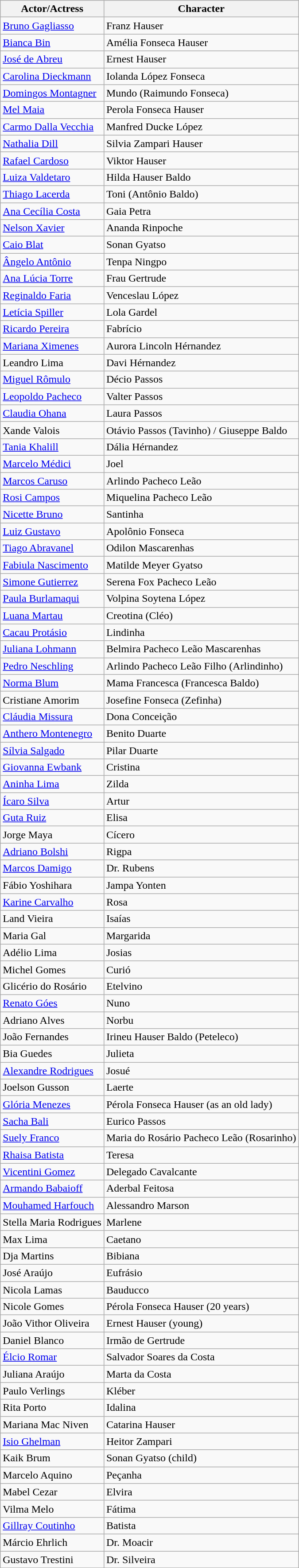<table class="wikitable sortable">
<tr>
<th>Actor/Actress</th>
<th>Character</th>
</tr>
<tr>
<td><a href='#'>Bruno Gagliasso</a></td>
<td>Franz Hauser</td>
</tr>
<tr>
<td><a href='#'>Bianca Bin</a></td>
<td>Amélia Fonseca Hauser</td>
</tr>
<tr>
<td><a href='#'>José de Abreu</a></td>
<td>Ernest Hauser</td>
</tr>
<tr>
<td><a href='#'>Carolina Dieckmann</a></td>
<td>Iolanda López Fonseca</td>
</tr>
<tr>
<td><a href='#'>Domingos Montagner</a></td>
<td>Mundo (Raimundo Fonseca)</td>
</tr>
<tr>
<td><a href='#'>Mel Maia</a></td>
<td>Perola Fonseca Hauser</td>
</tr>
<tr>
<td><a href='#'>Carmo Dalla Vecchia</a></td>
<td>Manfred Ducke López</td>
</tr>
<tr>
<td><a href='#'>Nathalia Dill</a></td>
<td>Silvia Zampari Hauser</td>
</tr>
<tr>
<td><a href='#'>Rafael Cardoso</a></td>
<td>Viktor Hauser</td>
</tr>
<tr>
<td><a href='#'>Luiza Valdetaro</a></td>
<td>Hilda Hauser Baldo</td>
</tr>
<tr>
<td><a href='#'>Thiago Lacerda</a></td>
<td>Toni (Antônio Baldo)</td>
</tr>
<tr>
<td><a href='#'>Ana Cecília Costa</a></td>
<td>Gaia Petra</td>
</tr>
<tr>
<td><a href='#'>Nelson Xavier</a></td>
<td>Ananda Rinpoche</td>
</tr>
<tr>
<td><a href='#'>Caio Blat</a></td>
<td>Sonan Gyatso</td>
</tr>
<tr>
<td><a href='#'>Ângelo Antônio</a></td>
<td>Tenpa Ningpo</td>
</tr>
<tr>
<td><a href='#'>Ana Lúcia Torre</a></td>
<td>Frau Gertrude</td>
</tr>
<tr>
<td><a href='#'>Reginaldo Faria</a></td>
<td>Venceslau López</td>
</tr>
<tr>
<td><a href='#'>Letícia Spiller</a></td>
<td>Lola Gardel</td>
</tr>
<tr>
<td><a href='#'>Ricardo Pereira</a></td>
<td>Fabrício</td>
</tr>
<tr>
<td><a href='#'>Mariana Ximenes</a></td>
<td>Aurora Lincoln Hérnandez</td>
</tr>
<tr>
<td>Leandro Lima</td>
<td>Davi Hérnandez</td>
</tr>
<tr>
<td><a href='#'>Miguel Rômulo</a></td>
<td>Décio Passos</td>
</tr>
<tr>
<td><a href='#'>Leopoldo Pacheco</a></td>
<td>Valter Passos</td>
</tr>
<tr>
<td><a href='#'>Claudia Ohana</a></td>
<td>Laura Passos</td>
</tr>
<tr>
<td>Xande Valois</td>
<td>Otávio Passos (Tavinho) / Giuseppe Baldo</td>
</tr>
<tr>
<td><a href='#'>Tania Khalill</a></td>
<td>Dália Hérnandez</td>
</tr>
<tr>
<td><a href='#'>Marcelo Médici</a></td>
<td>Joel</td>
</tr>
<tr>
<td><a href='#'>Marcos Caruso</a></td>
<td>Arlindo Pacheco Leão</td>
</tr>
<tr>
<td><a href='#'>Rosi Campos</a></td>
<td>Miquelina Pacheco Leão</td>
</tr>
<tr>
<td><a href='#'>Nicette Bruno</a></td>
<td>Santinha</td>
</tr>
<tr>
<td><a href='#'>Luiz Gustavo</a></td>
<td>Apolônio Fonseca</td>
</tr>
<tr>
<td><a href='#'>Tiago Abravanel</a></td>
<td>Odilon Mascarenhas</td>
</tr>
<tr>
<td><a href='#'>Fabiula Nascimento</a></td>
<td>Matilde Meyer Gyatso</td>
</tr>
<tr>
<td><a href='#'>Simone Gutierrez</a></td>
<td>Serena Fox Pacheco Leão</td>
</tr>
<tr>
<td><a href='#'>Paula Burlamaqui</a></td>
<td>Volpina Soytena López</td>
</tr>
<tr>
<td><a href='#'>Luana Martau</a></td>
<td>Creotina (Cléo)</td>
</tr>
<tr>
<td><a href='#'>Cacau Protásio</a></td>
<td>Lindinha</td>
</tr>
<tr>
<td><a href='#'>Juliana Lohmann</a></td>
<td>Belmira Pacheco Leão Mascarenhas</td>
</tr>
<tr>
<td><a href='#'>Pedro Neschling</a></td>
<td>Arlindo Pacheco Leão Filho (Arlindinho)</td>
</tr>
<tr>
<td><a href='#'>Norma Blum</a></td>
<td>Mama Francesca (Francesca Baldo)</td>
</tr>
<tr>
<td>Cristiane Amorim</td>
<td>Josefine Fonseca (Zefinha)</td>
</tr>
<tr>
<td><a href='#'>Cláudia Missura</a></td>
<td>Dona Conceição</td>
</tr>
<tr>
<td><a href='#'>Anthero Montenegro</a></td>
<td>Benito Duarte</td>
</tr>
<tr>
<td><a href='#'>Sílvia Salgado</a></td>
<td>Pilar Duarte</td>
</tr>
<tr>
<td><a href='#'>Giovanna Ewbank</a></td>
<td>Cristina</td>
</tr>
<tr>
<td><a href='#'>Aninha Lima</a></td>
<td>Zilda</td>
</tr>
<tr>
<td><a href='#'>Ícaro Silva</a></td>
<td>Artur</td>
</tr>
<tr>
<td><a href='#'>Guta Ruiz</a></td>
<td>Elisa</td>
</tr>
<tr>
<td>Jorge Maya</td>
<td>Cícero</td>
</tr>
<tr>
<td><a href='#'>Adriano Bolshi</a></td>
<td>Rigpa</td>
</tr>
<tr>
<td><a href='#'>Marcos Damigo</a></td>
<td>Dr. Rubens</td>
</tr>
<tr>
<td>Fábio Yoshihara</td>
<td>Jampa Yonten</td>
</tr>
<tr>
<td><a href='#'>Karine Carvalho</a></td>
<td>Rosa</td>
</tr>
<tr>
<td>Land Vieira</td>
<td>Isaías</td>
</tr>
<tr>
<td>Maria Gal</td>
<td>Margarida</td>
</tr>
<tr>
<td>Adélio Lima</td>
<td>Josias</td>
</tr>
<tr>
<td>Michel Gomes</td>
<td>Curió</td>
</tr>
<tr>
<td>Glicério do Rosário</td>
<td>Etelvino</td>
</tr>
<tr>
<td><a href='#'>Renato Góes</a></td>
<td>Nuno</td>
</tr>
<tr>
<td>Adriano Alves</td>
<td>Norbu</td>
</tr>
<tr>
<td>João Fernandes</td>
<td>Irineu Hauser Baldo (Peteleco)</td>
</tr>
<tr>
<td>Bia Guedes</td>
<td>Julieta</td>
</tr>
<tr>
<td><a href='#'>Alexandre Rodrigues</a></td>
<td>Josué</td>
</tr>
<tr>
<td>Joelson Gusson</td>
<td>Laerte</td>
</tr>
<tr>
<td><a href='#'>Glória Menezes</a></td>
<td>Pérola Fonseca Hauser (as an old lady)</td>
</tr>
<tr>
<td><a href='#'>Sacha Bali</a></td>
<td>Eurico Passos</td>
</tr>
<tr>
<td><a href='#'>Suely Franco</a></td>
<td>Maria do Rosário Pacheco Leão (Rosarinho)</td>
</tr>
<tr>
<td><a href='#'>Rhaisa Batista</a></td>
<td>Teresa</td>
</tr>
<tr>
<td><a href='#'>Vicentini Gomez</a></td>
<td>Delegado Cavalcante</td>
</tr>
<tr>
<td><a href='#'>Armando Babaioff</a></td>
<td>Aderbal Feitosa</td>
</tr>
<tr>
<td><a href='#'>Mouhamed Harfouch</a></td>
<td>Alessandro Marson</td>
</tr>
<tr>
<td>Stella Maria Rodrigues</td>
<td>Marlene</td>
</tr>
<tr>
<td>Max Lima</td>
<td>Caetano</td>
</tr>
<tr>
<td>Dja Martins</td>
<td>Bibiana</td>
</tr>
<tr>
<td>José Araújo</td>
<td>Eufrásio</td>
</tr>
<tr>
<td>Nicola Lamas</td>
<td>Bauducco</td>
</tr>
<tr>
<td>Nicole Gomes</td>
<td>Pérola Fonseca Hauser (20 years)</td>
</tr>
<tr>
<td>João Vithor Oliveira</td>
<td>Ernest Hauser (young)</td>
</tr>
<tr>
<td>Daniel Blanco</td>
<td>Irmão de Gertrude</td>
</tr>
<tr>
<td><a href='#'>Élcio Romar</a></td>
<td>Salvador Soares da Costa</td>
</tr>
<tr>
<td>Juliana Araújo</td>
<td>Marta da Costa</td>
</tr>
<tr>
<td>Paulo Verlings</td>
<td>Kléber</td>
</tr>
<tr>
<td>Rita Porto</td>
<td>Idalina</td>
</tr>
<tr>
<td>Mariana Mac Niven</td>
<td>Catarina Hauser</td>
</tr>
<tr>
<td><a href='#'>Isio Ghelman</a></td>
<td>Heitor Zampari</td>
</tr>
<tr>
<td>Kaik Brum</td>
<td>Sonan Gyatso (child)</td>
</tr>
<tr>
<td>Marcelo Aquino</td>
<td>Peçanha</td>
</tr>
<tr>
<td>Mabel Cezar</td>
<td>Elvira</td>
</tr>
<tr>
<td>Vilma Melo</td>
<td>Fátima</td>
</tr>
<tr>
<td><a href='#'>Gillray Coutinho</a></td>
<td>Batista</td>
</tr>
<tr>
<td>Márcio Ehrlich</td>
<td>Dr. Moacir</td>
</tr>
<tr>
<td>Gustavo Trestini</td>
<td>Dr. Silveira</td>
</tr>
<tr>
</tr>
</table>
